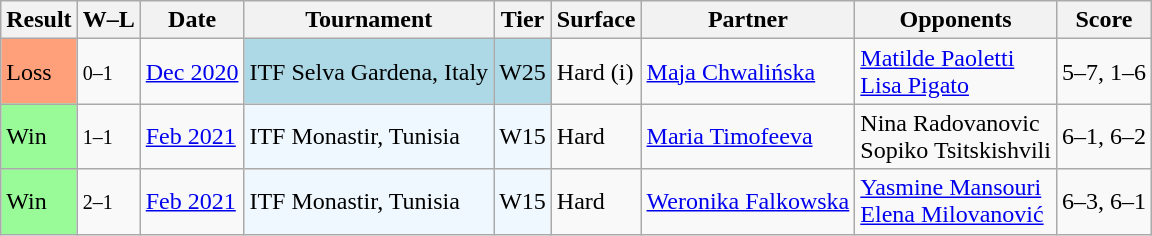<table class="sortable wikitable">
<tr>
<th>Result</th>
<th class="unsortable">W–L</th>
<th>Date</th>
<th>Tournament</th>
<th>Tier</th>
<th>Surface</th>
<th>Partner</th>
<th>Opponents</th>
<th class="unsortable">Score</th>
</tr>
<tr>
<td style="background:#ffa07a;">Loss</td>
<td><small>0–1</small></td>
<td><a href='#'>Dec 2020</a></td>
<td style="background:lightblue;">ITF Selva Gardena, Italy</td>
<td style="background:lightblue;">W25</td>
<td>Hard (i)</td>
<td> <a href='#'>Maja Chwalińska</a></td>
<td> <a href='#'>Matilde Paoletti</a> <br>  <a href='#'>Lisa Pigato</a></td>
<td>5–7, 1–6</td>
</tr>
<tr>
<td style="background:#98FB98">Win</td>
<td><small>1–1</small></td>
<td><a href='#'>Feb 2021</a></td>
<td style="background:#f0f8ff;">ITF Monastir, Tunisia</td>
<td style="background:#f0f8ff;">W15</td>
<td>Hard</td>
<td> <a href='#'>Maria Timofeeva</a></td>
<td> Nina Radovanovic <br>  Sopiko Tsitskishvili</td>
<td>6–1, 6–2</td>
</tr>
<tr>
<td style="background:#98FB98">Win</td>
<td><small>2–1</small></td>
<td><a href='#'>Feb 2021</a></td>
<td style="background:#f0f8ff;">ITF Monastir, Tunisia</td>
<td style="background:#f0f8ff;">W15</td>
<td>Hard</td>
<td> <a href='#'>Weronika Falkowska</a></td>
<td> <a href='#'>Yasmine Mansouri</a> <br>  <a href='#'>Elena Milovanović</a></td>
<td>6–3, 6–1</td>
</tr>
</table>
